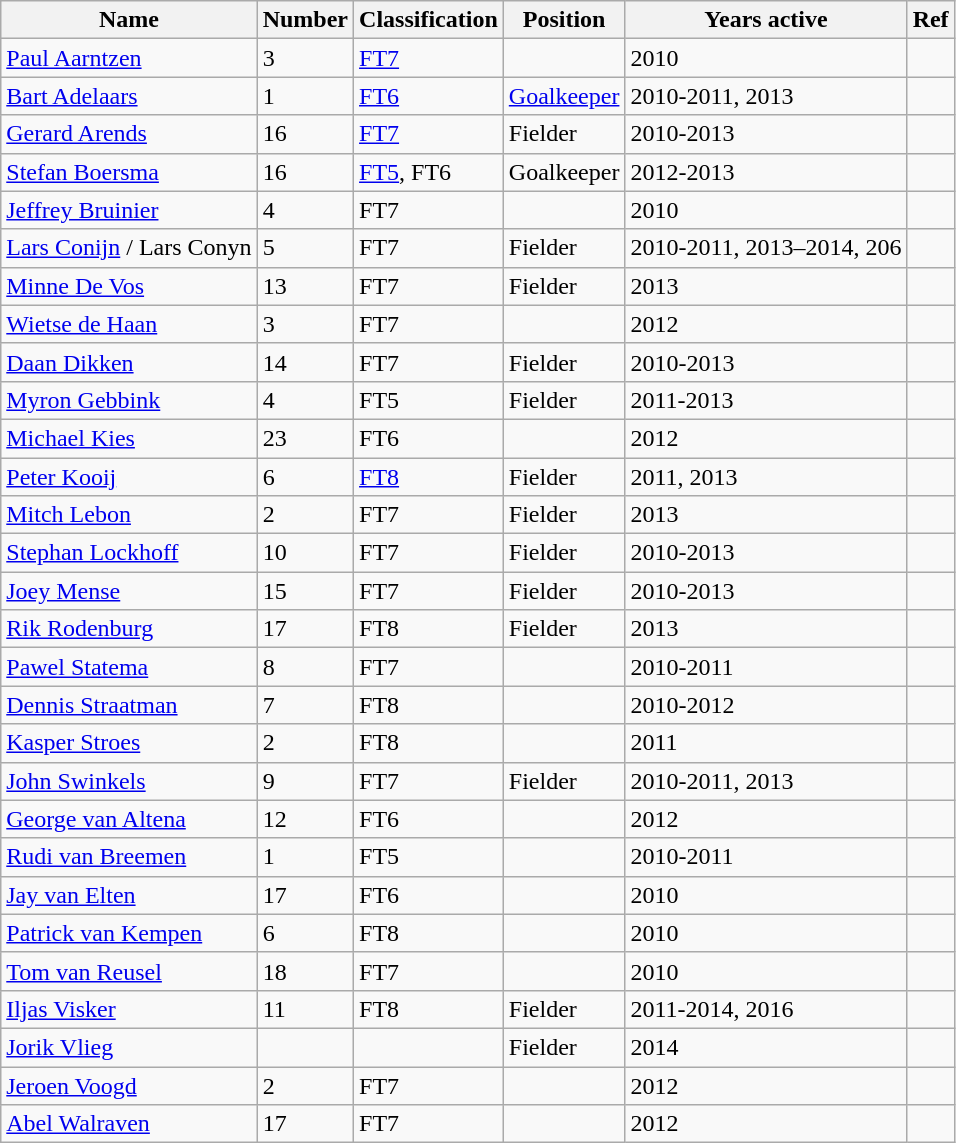<table class="wikitable sortable">
<tr>
<th>Name</th>
<th>Number</th>
<th>Classification</th>
<th>Position</th>
<th>Years active</th>
<th>Ref</th>
</tr>
<tr>
<td><a href='#'>Paul Aarntzen</a></td>
<td>3</td>
<td><a href='#'>FT7</a></td>
<td></td>
<td>2010</td>
<td></td>
</tr>
<tr>
<td><a href='#'>Bart Adelaars</a></td>
<td>1</td>
<td><a href='#'>FT6</a></td>
<td><a href='#'>Goalkeeper</a></td>
<td>2010-2011, 2013</td>
<td></td>
</tr>
<tr>
<td><a href='#'>Gerard Arends</a></td>
<td>16</td>
<td><a href='#'>FT7</a></td>
<td>Fielder</td>
<td>2010-2013</td>
<td></td>
</tr>
<tr>
<td><a href='#'>Stefan Boersma</a></td>
<td>16</td>
<td><a href='#'>FT5</a>, FT6</td>
<td>Goalkeeper</td>
<td>2012-2013</td>
<td></td>
</tr>
<tr>
<td><a href='#'>Jeffrey Bruinier</a></td>
<td>4</td>
<td>FT7</td>
<td></td>
<td>2010</td>
<td></td>
</tr>
<tr>
<td><a href='#'>Lars Conijn</a> / Lars Conyn</td>
<td>5</td>
<td>FT7</td>
<td>Fielder</td>
<td>2010-2011, 2013–2014, 206</td>
<td></td>
</tr>
<tr>
<td><a href='#'>Minne De Vos</a></td>
<td>13</td>
<td>FT7</td>
<td>Fielder</td>
<td>2013</td>
<td></td>
</tr>
<tr>
<td><a href='#'>Wietse de Haan</a></td>
<td>3</td>
<td>FT7</td>
<td></td>
<td>2012</td>
<td></td>
</tr>
<tr>
<td><a href='#'>Daan Dikken</a></td>
<td>14</td>
<td>FT7</td>
<td>Fielder</td>
<td>2010-2013</td>
<td></td>
</tr>
<tr>
<td><a href='#'>Myron Gebbink</a></td>
<td>4</td>
<td>FT5</td>
<td>Fielder</td>
<td>2011-2013</td>
<td></td>
</tr>
<tr>
<td><a href='#'>Michael Kies</a></td>
<td>23</td>
<td>FT6</td>
<td></td>
<td>2012</td>
<td></td>
</tr>
<tr>
<td><a href='#'>Peter Kooij</a></td>
<td>6</td>
<td><a href='#'>FT8</a></td>
<td>Fielder</td>
<td>2011, 2013</td>
<td></td>
</tr>
<tr>
<td><a href='#'>Mitch Lebon</a></td>
<td>2</td>
<td>FT7</td>
<td>Fielder</td>
<td>2013</td>
<td></td>
</tr>
<tr>
<td><a href='#'>Stephan Lockhoff</a></td>
<td>10</td>
<td>FT7</td>
<td>Fielder</td>
<td>2010-2013</td>
<td></td>
</tr>
<tr>
<td><a href='#'>Joey Mense</a></td>
<td>15</td>
<td>FT7</td>
<td>Fielder</td>
<td>2010-2013</td>
<td></td>
</tr>
<tr>
<td><a href='#'>Rik Rodenburg</a></td>
<td>17</td>
<td>FT8</td>
<td>Fielder</td>
<td>2013</td>
<td></td>
</tr>
<tr>
<td><a href='#'>Pawel Statema</a></td>
<td>8</td>
<td>FT7</td>
<td></td>
<td>2010-2011</td>
<td></td>
</tr>
<tr>
<td><a href='#'>Dennis Straatman</a></td>
<td>7</td>
<td>FT8</td>
<td></td>
<td>2010-2012</td>
<td></td>
</tr>
<tr>
<td><a href='#'>Kasper Stroes</a></td>
<td>2</td>
<td>FT8</td>
<td></td>
<td>2011</td>
<td></td>
</tr>
<tr>
<td><a href='#'>John Swinkels</a></td>
<td>9</td>
<td>FT7</td>
<td>Fielder</td>
<td>2010-2011, 2013</td>
<td></td>
</tr>
<tr>
<td><a href='#'>George van Altena</a></td>
<td>12</td>
<td>FT6</td>
<td></td>
<td>2012</td>
<td></td>
</tr>
<tr>
<td><a href='#'>Rudi van Breemen</a></td>
<td>1</td>
<td>FT5</td>
<td></td>
<td>2010-2011</td>
<td></td>
</tr>
<tr>
<td><a href='#'>Jay van Elten</a></td>
<td>17</td>
<td>FT6</td>
<td></td>
<td>2010</td>
<td></td>
</tr>
<tr>
<td><a href='#'>Patrick van Kempen</a></td>
<td>6</td>
<td>FT8</td>
<td></td>
<td>2010</td>
<td></td>
</tr>
<tr>
<td><a href='#'>Tom van Reusel</a></td>
<td>18</td>
<td>FT7</td>
<td></td>
<td>2010</td>
<td></td>
</tr>
<tr>
<td><a href='#'>Iljas Visker</a></td>
<td>11</td>
<td>FT8</td>
<td>Fielder</td>
<td>2011-2014, 2016</td>
<td></td>
</tr>
<tr>
<td><a href='#'>Jorik Vlieg</a></td>
<td></td>
<td></td>
<td>Fielder</td>
<td>2014</td>
<td></td>
</tr>
<tr>
<td><a href='#'>Jeroen Voogd</a></td>
<td>2</td>
<td>FT7</td>
<td></td>
<td>2012</td>
<td></td>
</tr>
<tr>
<td><a href='#'>Abel Walraven</a></td>
<td>17</td>
<td>FT7</td>
<td></td>
<td>2012</td>
<td></td>
</tr>
</table>
